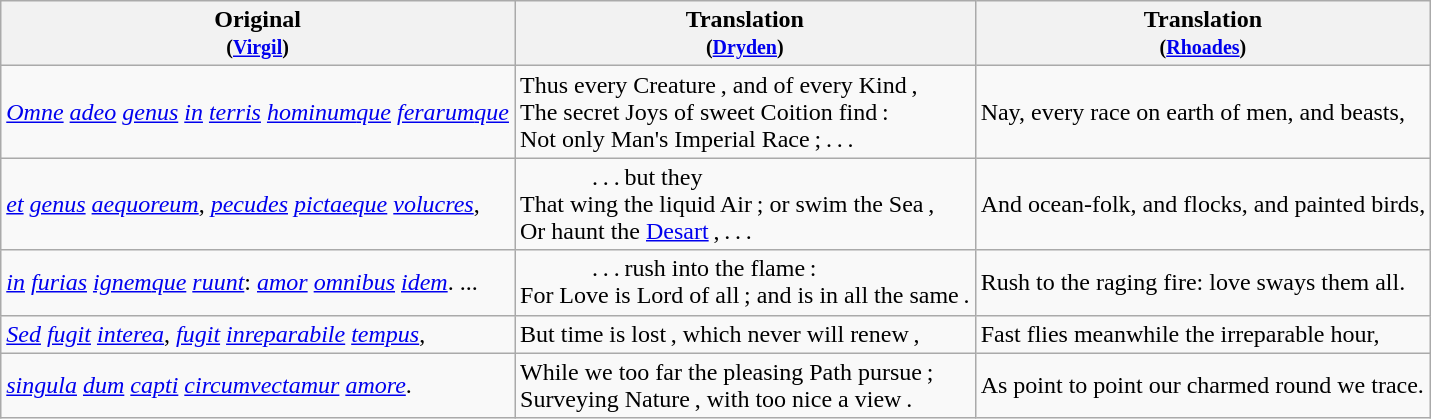<table class="wikitable">
<tr>
<th>Original<br><small>(<a href='#'>Virgil</a>)</small></th>
<th>Translation<br><small>(<a href='#'>Dryden</a>)</small></th>
<th>Translation<br><small>(<a href='#'>Rhoades</a>)</small></th>
</tr>
<tr>
<td><a href='#'><em>Omne</em></a> <a href='#'><em>adeo</em></a> <a href='#'><em>genus</em></a> <a href='#'><em>in</em></a> <a href='#'><em>terris</em></a> <a href='#'><em>hominum</em></a><a href='#'><em>que</em></a> <a href='#'><em>ferarum</em></a><a href='#'><em>que</em></a></td>
<td>Thus every Creature , and of every Kind ,<br>The secret Joys of sweet Coition find :<br>Not only Man's Imperial Race ; . . .</td>
<td>Nay, every race on earth of men, and beasts,</td>
</tr>
<tr>
<td><a href='#'><em>et</em></a> <a href='#'><em>genus</em></a> <a href='#'><em>aequoreum</em></a>, <a href='#'><em>pecudes</em></a> <a href='#'><em>pictae</em></a><a href='#'><em>que</em></a> <a href='#'><em>volucres</em></a>,</td>
<td>            . . . but they<br>That wing the liquid Air ; or swim the Sea ,<br>Or haunt the <a href='#'>Desart</a> , . . .</td>
<td>And ocean-folk, and flocks, and painted birds,</td>
</tr>
<tr>
<td><a href='#'><em>in</em></a> <a href='#'><em>furias</em></a> <a href='#'><em>ignem</em></a><a href='#'><em>que</em></a> <a href='#'><em>ruunt</em></a>: <a href='#'><em>amor</em></a> <a href='#'><em>omnibus</em></a> <a href='#'><em>idem</em></a>. ...</td>
<td>            . . . rush into the flame :<br>For Love is Lord of all ; and is in all the same .</td>
<td>Rush to the raging fire: love sways them all.</td>
</tr>
<tr>
<td><a href='#'><em>Sed</em></a> <a href='#'><em>fugit</em></a> <a href='#'><em>interea</em></a>, <a href='#'><em>fugit</em></a> <a href='#'><em>inreparabile</em></a> <a href='#'><em>tempus</em></a>,</td>
<td>But time is lost , which never will renew ,</td>
<td>Fast flies meanwhile the irreparable hour,</td>
</tr>
<tr>
<td><a href='#'><em>singula</em></a> <a href='#'><em>dum</em></a> <a href='#'><em>capti</em></a> <a href='#'><em>circumvectamur</em></a> <a href='#'><em>amore</em></a>.</td>
<td>While we too far the pleasing Path pursue ;<br>Surveying Nature , with too nice a view .</td>
<td>As point to point our charmed round we trace.</td>
</tr>
</table>
